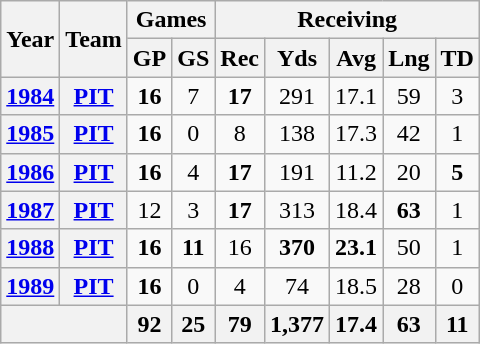<table class="wikitable" style="text-align:center">
<tr>
<th rowspan="2">Year</th>
<th rowspan="2">Team</th>
<th colspan="2">Games</th>
<th colspan="5">Receiving</th>
</tr>
<tr>
<th>GP</th>
<th>GS</th>
<th>Rec</th>
<th>Yds</th>
<th>Avg</th>
<th>Lng</th>
<th>TD</th>
</tr>
<tr>
<th><a href='#'>1984</a></th>
<th><a href='#'>PIT</a></th>
<td><strong>16</strong></td>
<td>7</td>
<td><strong>17</strong></td>
<td>291</td>
<td>17.1</td>
<td>59</td>
<td>3</td>
</tr>
<tr>
<th><a href='#'>1985</a></th>
<th><a href='#'>PIT</a></th>
<td><strong>16</strong></td>
<td>0</td>
<td>8</td>
<td>138</td>
<td>17.3</td>
<td>42</td>
<td>1</td>
</tr>
<tr>
<th><a href='#'>1986</a></th>
<th><a href='#'>PIT</a></th>
<td><strong>16</strong></td>
<td>4</td>
<td><strong>17</strong></td>
<td>191</td>
<td>11.2</td>
<td>20</td>
<td><strong>5</strong></td>
</tr>
<tr>
<th><a href='#'>1987</a></th>
<th><a href='#'>PIT</a></th>
<td>12</td>
<td>3</td>
<td><strong>17</strong></td>
<td>313</td>
<td>18.4</td>
<td><strong>63</strong></td>
<td>1</td>
</tr>
<tr>
<th><a href='#'>1988</a></th>
<th><a href='#'>PIT</a></th>
<td><strong>16</strong></td>
<td><strong>11</strong></td>
<td>16</td>
<td><strong>370</strong></td>
<td><strong>23.1</strong></td>
<td>50</td>
<td>1</td>
</tr>
<tr>
<th><a href='#'>1989</a></th>
<th><a href='#'>PIT</a></th>
<td><strong>16</strong></td>
<td>0</td>
<td>4</td>
<td>74</td>
<td>18.5</td>
<td>28</td>
<td>0</td>
</tr>
<tr>
<th colspan="2"></th>
<th>92</th>
<th>25</th>
<th>79</th>
<th>1,377</th>
<th>17.4</th>
<th>63</th>
<th>11</th>
</tr>
</table>
